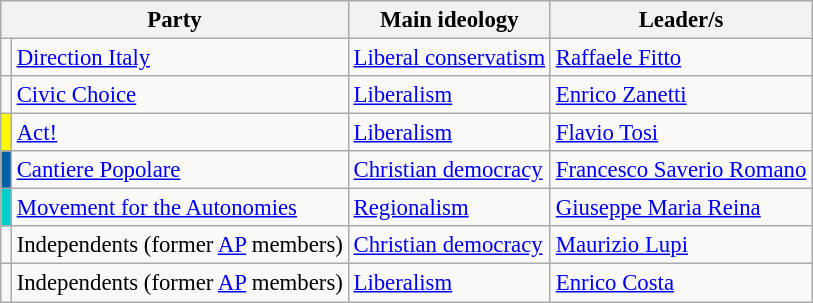<table class="wikitable" style="font-size:95%">
<tr>
<th colspan=2>Party</th>
<th>Main ideology</th>
<th>Leader/s</th>
</tr>
<tr>
<td bgcolor=></td>
<td><a href='#'>Direction Italy</a></td>
<td><a href='#'>Liberal conservatism</a></td>
<td><a href='#'>Raffaele Fitto</a></td>
</tr>
<tr>
<td bgcolor=></td>
<td><a href='#'>Civic Choice</a></td>
<td><a href='#'>Liberalism</a></td>
<td><a href='#'>Enrico Zanetti</a></td>
</tr>
<tr>
<td bgcolor="#FFFA00"></td>
<td><a href='#'>Act!</a></td>
<td><a href='#'>Liberalism</a></td>
<td><a href='#'>Flavio Tosi</a></td>
</tr>
<tr>
<td bgcolor="#0060AA"></td>
<td><a href='#'>Cantiere Popolare</a></td>
<td><a href='#'>Christian democracy</a></td>
<td><a href='#'>Francesco Saverio Romano</a></td>
</tr>
<tr>
<td bgcolor="#00CCCC"></td>
<td><a href='#'>Movement for the Autonomies</a></td>
<td><a href='#'>Regionalism</a></td>
<td><a href='#'>Giuseppe Maria Reina</a></td>
</tr>
<tr>
<td bgcolor=></td>
<td>Independents (former <a href='#'>AP</a> members)</td>
<td><a href='#'>Christian democracy</a></td>
<td><a href='#'>Maurizio Lupi</a></td>
</tr>
<tr>
<td bgcolor=></td>
<td>Independents (former <a href='#'>AP</a> members)</td>
<td><a href='#'>Liberalism</a></td>
<td><a href='#'>Enrico Costa</a></td>
</tr>
</table>
